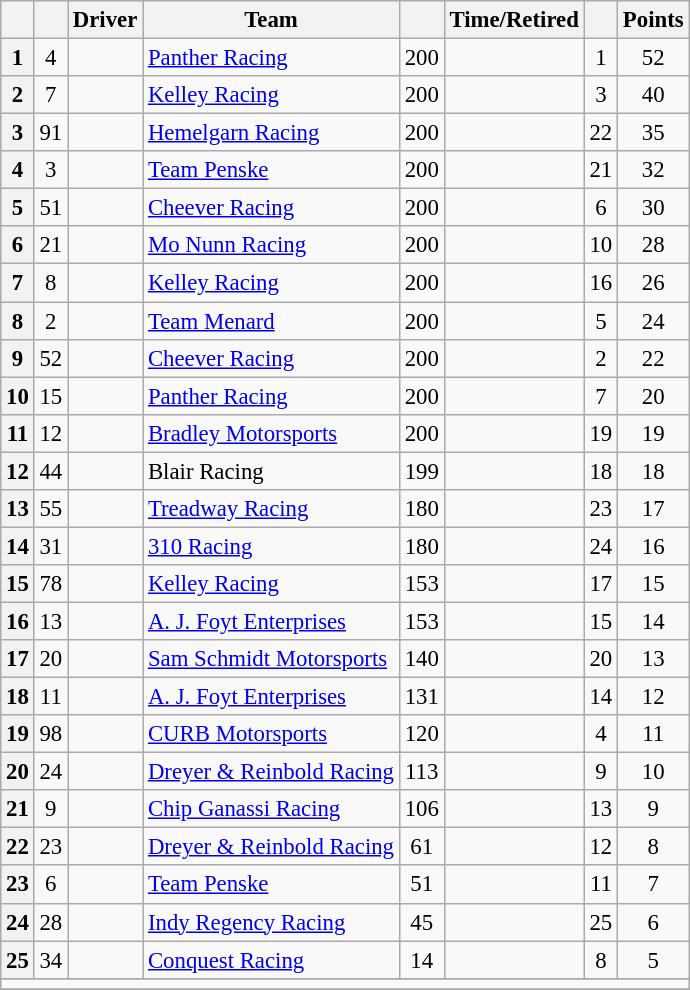<table class="wikitable sortable" style="font-size: 95%;">
<tr>
<th scope="col"></th>
<th scope="col"></th>
<th scope="col">Driver</th>
<th scope="col">Team</th>
<th scope="col"></th>
<th scope="col">Time/Retired</th>
<th scope="col"></th>
<th scope="col">Points</th>
</tr>
<tr>
<th scope="row">1</th>
<td align="center">4</td>
<td data-sort-value="HOR"></td>
<td><a href='#'>Panther Racing</a></td>
<td align="center">200</td>
<td align="center"></td>
<td align="center">1</td>
<td align="center">52</td>
</tr>
<tr>
<th scope="row">2</th>
<td align="center">7</td>
<td data-sort-value="UNS"></td>
<td><a href='#'>Kelley Racing</a></td>
<td align="center">200</td>
<td align="center"></td>
<td align="center">3</td>
<td align="center">40</td>
</tr>
<tr>
<th scope="row">3</th>
<td align="center">91</td>
<td data-sort-value="LAZ"></td>
<td><a href='#'>Hemelgarn Racing</a></td>
<td align="center">200</td>
<td align="center"></td>
<td align="center">22</td>
<td align="center">35</td>
</tr>
<tr>
<th scope="row">4</th>
<td align="center">3</td>
<td data-sort-value="CAS"></td>
<td><a href='#'>Team Penske</a></td>
<td align="center">200</td>
<td align="center"></td>
<td align="center">21</td>
<td align="center">32</td>
</tr>
<tr>
<th scope="row">5</th>
<td align="center">51</td>
<td data-sort-value="CHE"></td>
<td><a href='#'>Cheever Racing</a></td>
<td align="center">200</td>
<td align="center"></td>
<td align="center">6</td>
<td align="center">30</td>
</tr>
<tr>
<th scope="row">6</th>
<td align="center">21</td>
<td data-sort-value="GIA"></td>
<td><a href='#'>Mo Nunn Racing</a></td>
<td align="center">200</td>
<td align="center"></td>
<td align="center">10</td>
<td align="center">28</td>
</tr>
<tr>
<th scope="row">7</th>
<td align="center">8</td>
<td data-sort-value="SHA"></td>
<td><a href='#'>Kelley Racing</a></td>
<td align="center">200</td>
<td align="center"></td>
<td align="center">16</td>
<td align="center">26</td>
</tr>
<tr>
<th scope="row">8</th>
<td align="center">2</td>
<td data-sort-value="MEI"></td>
<td><a href='#'>Team Menard</a></td>
<td align="center">200</td>
<td align="center"></td>
<td align="center">5</td>
<td align="center">24</td>
</tr>
<tr>
<th scope="row">9</th>
<td align="center">52</td>
<td data-sort-value="RIC"></td>
<td><a href='#'>Cheever Racing</a></td>
<td align="center">200</td>
<td align="center"></td>
<td align="center">2</td>
<td align="center">22</td>
</tr>
<tr>
<th scope="row">10</th>
<td align="center">15</td>
<td data-sort-value="WHE"></td>
<td><a href='#'>Panther Racing</a></td>
<td align="center">200</td>
<td align="center"></td>
<td align="center">7</td>
<td align="center">20</td>
</tr>
<tr>
<th scope="row">11</th>
<td align="center">12</td>
<td data-sort-value="BOE"></td>
<td><a href='#'>Bradley Motorsports</a></td>
<td align="center">200</td>
<td align="center"></td>
<td align="center">19</td>
<td align="center">19</td>
</tr>
<tr>
<th scope="row">12</th>
<td align="center">44</td>
<td data-sort-value="BAR"></td>
<td>Blair Racing</td>
<td align="center">199</td>
<td align="center"></td>
<td align="center">18</td>
<td align="center">18</td>
</tr>
<tr>
<th scope="row">13</th>
<td align="center">55</td>
<td data-sort-value="LAN"></td>
<td><a href='#'>Treadway Racing</a></td>
<td align="center">180</td>
<td align="center"></td>
<td align="center">23</td>
<td align="center">17</td>
</tr>
<tr>
<th scope="row">14</th>
<td align="center">31</td>
<td data-sort-value="MAC"></td>
<td><a href='#'>310 Racing</a></td>
<td align="center">180</td>
<td align="center"></td>
<td align="center">24</td>
<td align="center">16</td>
</tr>
<tr>
<th scope="row">15</th>
<td align="center">78</td>
<td data-sort-value="REN"></td>
<td><a href='#'>Kelley Racing</a></td>
<td align="center">153</td>
<td align="center"></td>
<td align="center">17</td>
<td align="center">15</td>
</tr>
<tr>
<th scope="row">16</th>
<td align="center">13</td>
<td data-sort-value="DAR"></td>
<td><a href='#'>A. J. Foyt Enterprises</a></td>
<td align="center">153</td>
<td align="center"></td>
<td align="center">15</td>
<td align="center">14</td>
</tr>
<tr>
<th scope="row">17</th>
<td align="center">20</td>
<td data-sort-value="RAY"></td>
<td><a href='#'>Sam Schmidt Motorsports</a></td>
<td align="center">140</td>
<td align="center"></td>
<td align="center">20</td>
<td align="center">13</td>
</tr>
<tr>
<th scope="row">18</th>
<td align="center">11</td>
<td data-sort-value="SAL"></td>
<td><a href='#'>A. J. Foyt Enterprises</a></td>
<td align="center">131</td>
<td align="center"></td>
<td align="center">14</td>
<td align="center">12</td>
</tr>
<tr>
<th scope="row">19</th>
<td align="center">98</td>
<td data-sort-value="BOA"></td>
<td><a href='#'>CURB Motorsports</a></td>
<td align="center">120</td>
<td align="center"></td>
<td align="center">4</td>
<td align="center">11</td>
</tr>
<tr>
<th scope="row">20</th>
<td align="center">24</td>
<td data-sort-value="BUH"></td>
<td><a href='#'>Dreyer & Reinbold Racing</a></td>
<td align="center">113</td>
<td align="center"></td>
<td align="center">9</td>
<td align="center">10</td>
</tr>
<tr>
<th scope="row">21</th>
<td align="center">9</td>
<td data-sort-value="WAR"></td>
<td><a href='#'>Chip Ganassi Racing</a></td>
<td align="center">106</td>
<td align="center"></td>
<td align="center">13</td>
<td align="center">9</td>
</tr>
<tr>
<th scope="row">22</th>
<td align="center">23</td>
<td data-sort-value="FIS"></td>
<td><a href='#'>Dreyer & Reinbold Racing</a></td>
<td align="center">61</td>
<td align="center"></td>
<td align="center">12</td>
<td align="center">8</td>
</tr>
<tr>
<th scope="row">23</th>
<td align="center">6</td>
<td data-sort-value="DEF"></td>
<td><a href='#'>Team Penske</a></td>
<td align="center">51</td>
<td align="center"></td>
<td align="center">11</td>
<td align="center">7</td>
</tr>
<tr>
<th scope="row">24</th>
<td align="center">28</td>
<td data-sort-value="NOD"></td>
<td><a href='#'>Indy Regency Racing</a></td>
<td align="center">45</td>
<td align="center"></td>
<td align="center">25</td>
<td align="center">6</td>
</tr>
<tr>
<th scope="row">25</th>
<td align="center">34</td>
<td data-sort-value="RED"></td>
<td><a href='#'>Conquest Racing</a></td>
<td align="center">14</td>
<td align="center"></td>
<td align="center">8</td>
<td align="center">5</td>
</tr>
<tr>
</tr>
<tr class="sortbottom">
<td colspan="8"></td>
</tr>
<tr>
</tr>
</table>
